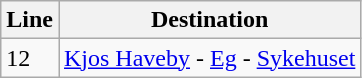<table class="wikitable">
<tr>
<th>Line</th>
<th>Destination</th>
</tr>
<tr>
<td>12</td>
<td><a href='#'>Kjos Haveby</a> - <a href='#'>Eg</a> - <a href='#'>Sykehuset</a></td>
</tr>
</table>
